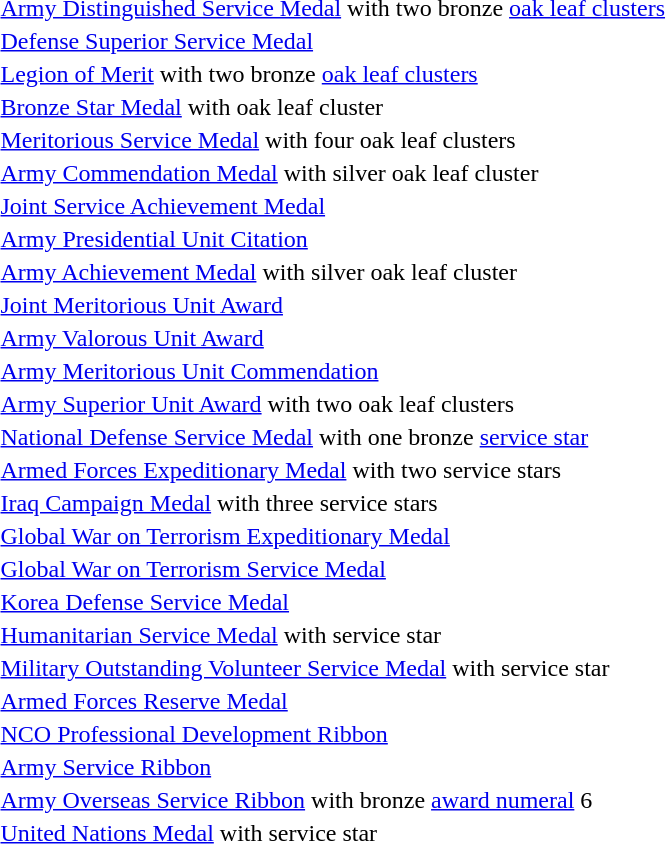<table>
<tr>
<td></td>
<td><a href='#'>Army Distinguished Service Medal</a> with two bronze <a href='#'>oak leaf clusters</a></td>
</tr>
<tr>
<td></td>
<td><a href='#'>Defense Superior Service Medal</a></td>
</tr>
<tr>
<td></td>
<td><a href='#'>Legion of Merit</a> with two bronze <a href='#'>oak leaf clusters</a></td>
</tr>
<tr>
<td></td>
<td><a href='#'>Bronze Star Medal</a> with oak leaf cluster</td>
</tr>
<tr>
<td><span></span><span></span><span></span><span></span></td>
<td><a href='#'>Meritorious Service Medal</a> with four oak leaf clusters</td>
</tr>
<tr>
<td></td>
<td><a href='#'>Army Commendation Medal</a> with silver oak leaf cluster</td>
</tr>
<tr>
<td></td>
<td><a href='#'>Joint Service Achievement Medal</a></td>
</tr>
<tr>
<td></td>
<td><a href='#'>Army Presidential Unit Citation</a></td>
</tr>
<tr>
<td></td>
<td><a href='#'>Army Achievement Medal</a> with silver oak leaf cluster</td>
</tr>
<tr>
<td></td>
<td><a href='#'>Joint Meritorious Unit Award</a></td>
</tr>
<tr>
<td></td>
<td><a href='#'>Army Valorous Unit Award</a></td>
</tr>
<tr>
<td></td>
<td><a href='#'>Army Meritorious Unit Commendation</a></td>
</tr>
<tr>
<td></td>
<td><a href='#'>Army Superior Unit Award</a> with two oak leaf clusters</td>
</tr>
<tr>
<td></td>
<td><a href='#'>National Defense Service Medal</a> with one bronze <a href='#'>service star</a></td>
</tr>
<tr>
<td><span></span><span></span></td>
<td><a href='#'>Armed Forces Expeditionary Medal</a> with two service stars</td>
</tr>
<tr>
<td><span></span><span></span><span></span></td>
<td><a href='#'>Iraq Campaign Medal</a> with three service stars</td>
</tr>
<tr>
<td></td>
<td><a href='#'>Global War on Terrorism Expeditionary Medal</a></td>
</tr>
<tr>
<td></td>
<td><a href='#'>Global War on Terrorism Service Medal</a></td>
</tr>
<tr>
<td></td>
<td><a href='#'>Korea Defense Service Medal</a></td>
</tr>
<tr>
<td></td>
<td><a href='#'>Humanitarian Service Medal</a> with service star</td>
</tr>
<tr>
<td></td>
<td><a href='#'>Military Outstanding Volunteer Service Medal</a> with service star</td>
</tr>
<tr>
<td></td>
<td><a href='#'>Armed Forces Reserve Medal</a></td>
</tr>
<tr>
<td></td>
<td><a href='#'>NCO Professional Development Ribbon</a></td>
</tr>
<tr>
<td></td>
<td><a href='#'>Army Service Ribbon</a></td>
</tr>
<tr>
<td><span></span></td>
<td><a href='#'>Army Overseas Service Ribbon</a> with bronze <a href='#'>award numeral</a> 6</td>
</tr>
<tr>
<td></td>
<td><a href='#'>United Nations Medal</a> with service star</td>
</tr>
</table>
